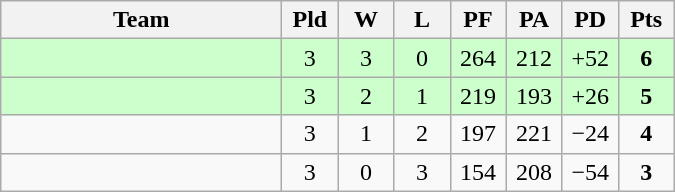<table class=wikitable style="text-align:center">
<tr>
<th width=180>Team</th>
<th width=30>Pld</th>
<th width=30>W</th>
<th width=30>L</th>
<th width=30>PF</th>
<th width=30>PA</th>
<th width=30>PD</th>
<th width=30>Pts</th>
</tr>
<tr bgcolor="#ccffcc">
<td align=left></td>
<td>3</td>
<td>3</td>
<td>0</td>
<td>264</td>
<td>212</td>
<td>+52</td>
<td><strong>6</strong></td>
</tr>
<tr bgcolor="#ccffcc">
<td align=left></td>
<td>3</td>
<td>2</td>
<td>1</td>
<td>219</td>
<td>193</td>
<td>+26</td>
<td><strong>5</strong></td>
</tr>
<tr align=center>
<td align=left></td>
<td>3</td>
<td>1</td>
<td>2</td>
<td>197</td>
<td>221</td>
<td>−24</td>
<td><strong>4</strong></td>
</tr>
<tr align=center>
<td align=left></td>
<td>3</td>
<td>0</td>
<td>3</td>
<td>154</td>
<td>208</td>
<td>−54</td>
<td><strong>3</strong></td>
</tr>
</table>
